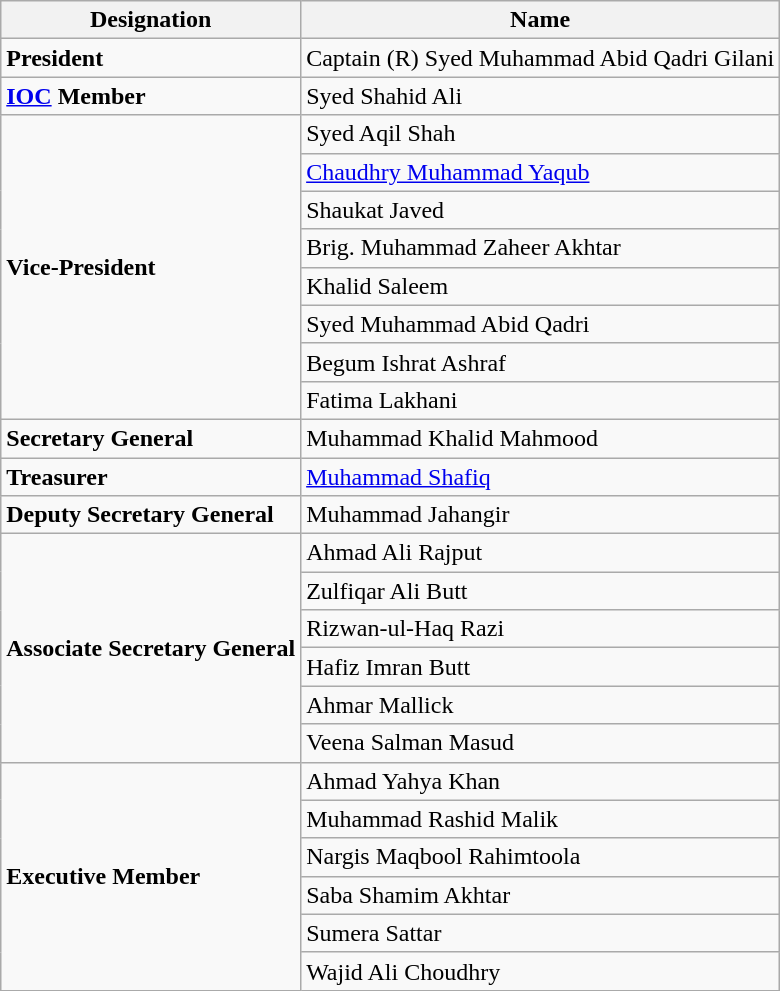<table class="wikitable">
<tr>
<th>Designation</th>
<th>Name</th>
</tr>
<tr>
<td><strong>President</strong></td>
<td>Captain (R) Syed Muhammad Abid Qadri Gilani</td>
</tr>
<tr>
<td><strong><a href='#'>IOC</a> Member</strong></td>
<td>Syed Shahid Ali</td>
</tr>
<tr>
<td rowspan="8"><strong>Vice-President</strong></td>
<td>Syed Aqil Shah</td>
</tr>
<tr>
<td><a href='#'>Chaudhry Muhammad Yaqub</a></td>
</tr>
<tr>
<td>Shaukat Javed</td>
</tr>
<tr>
<td>Brig. Muhammad Zaheer Akhtar</td>
</tr>
<tr>
<td>Khalid Saleem</td>
</tr>
<tr>
<td>Syed Muhammad Abid Qadri</td>
</tr>
<tr>
<td>Begum Ishrat Ashraf</td>
</tr>
<tr>
<td>Fatima Lakhani</td>
</tr>
<tr>
<td><strong>Secretary General</strong></td>
<td>Muhammad Khalid Mahmood</td>
</tr>
<tr>
<td><strong>Treasurer</strong></td>
<td><a href='#'>Muhammad Shafiq</a></td>
</tr>
<tr>
<td><strong>Deputy Secretary General</strong></td>
<td>Muhammad Jahangir</td>
</tr>
<tr>
<td rowspan="6"><strong>Associate Secretary General</strong></td>
<td>Ahmad Ali Rajput</td>
</tr>
<tr>
<td>Zulfiqar Ali Butt</td>
</tr>
<tr>
<td>Rizwan-ul-Haq Razi</td>
</tr>
<tr>
<td>Hafiz Imran Butt</td>
</tr>
<tr>
<td>Ahmar Mallick</td>
</tr>
<tr>
<td>Veena Salman Masud</td>
</tr>
<tr>
<td rowspan=6><strong>Executive Member</strong></td>
<td>Ahmad Yahya Khan</td>
</tr>
<tr>
<td>Muhammad Rashid Malik</td>
</tr>
<tr>
<td>Nargis Maqbool Rahimtoola</td>
</tr>
<tr>
<td>Saba Shamim Akhtar</td>
</tr>
<tr>
<td>Sumera Sattar</td>
</tr>
<tr>
<td>Wajid Ali Choudhry</td>
</tr>
</table>
